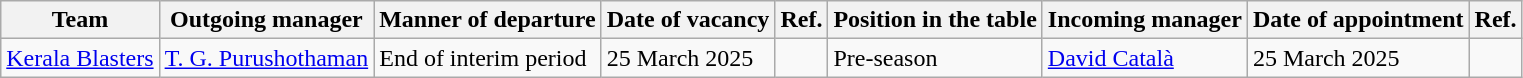<table class="wikitable">
<tr>
<th>Team</th>
<th>Outgoing manager</th>
<th>Manner of departure</th>
<th>Date of vacancy</th>
<th>Ref.</th>
<th>Position in the table</th>
<th>Incoming manager</th>
<th>Date of appointment</th>
<th>Ref.</th>
</tr>
<tr>
<td><a href='#'>Kerala Blasters</a></td>
<td> <a href='#'>T. G. Purushothaman</a></td>
<td>End of interim period</td>
<td>25 March 2025</td>
<td></td>
<td>Pre-season</td>
<td> <a href='#'>David Català</a></td>
<td>25 March 2025</td>
<td></td>
</tr>
</table>
